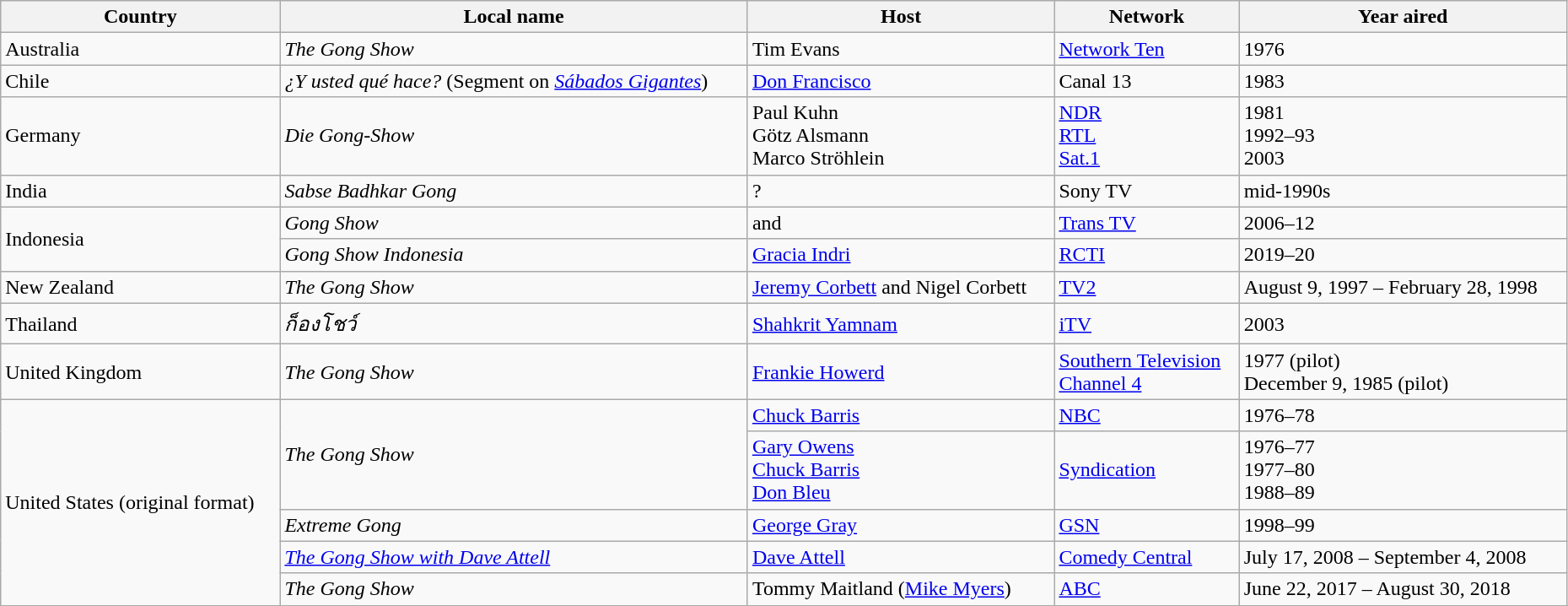<table class="wikitable" style="width:98%;">
<tr>
<th>Country</th>
<th>Local name</th>
<th>Host</th>
<th>Network</th>
<th>Year aired</th>
</tr>
<tr>
<td>Australia</td>
<td><em>The Gong Show</em></td>
<td>Tim Evans</td>
<td><a href='#'>Network Ten</a></td>
<td>1976</td>
</tr>
<tr>
<td>Chile</td>
<td><em>¿Y usted qué hace?</em> (Segment on <em><a href='#'>Sábados Gigantes</a></em>)</td>
<td><a href='#'>Don Francisco</a></td>
<td>Canal 13</td>
<td>1983</td>
</tr>
<tr>
<td>Germany</td>
<td><em>Die Gong-Show</em></td>
<td>Paul Kuhn<br>Götz Alsmann<br>Marco Ströhlein</td>
<td><a href='#'>NDR</a><br><a href='#'>RTL</a><br><a href='#'>Sat.1</a></td>
<td>1981<br>1992–93<br>2003</td>
</tr>
<tr>
<td>India</td>
<td><em>Sabse Badhkar Gong</em></td>
<td>?</td>
<td>Sony TV</td>
<td>mid-1990s</td>
</tr>
<tr>
<td rowspan=2>Indonesia</td>
<td rowspan=1><em>Gong Show</em></td>
<td> and </td>
<td><a href='#'>Trans TV</a></td>
<td>2006–12</td>
</tr>
<tr>
<td><em>Gong Show Indonesia</em></td>
<td><a href='#'>Gracia Indri</a></td>
<td><a href='#'>RCTI</a></td>
<td>2019–20</td>
</tr>
<tr>
<td>New Zealand</td>
<td><em>The Gong Show</em></td>
<td><a href='#'>Jeremy Corbett</a> and Nigel Corbett</td>
<td><a href='#'>TV2</a></td>
<td>August 9, 1997 – February 28, 1998</td>
</tr>
<tr>
<td>Thailand</td>
<td><em>ก็องโชว์</em></td>
<td><a href='#'>Shahkrit Yamnam</a></td>
<td><a href='#'>iTV</a></td>
<td>2003</td>
</tr>
<tr>
<td>United Kingdom</td>
<td><em>The Gong Show</em></td>
<td><a href='#'>Frankie Howerd</a></td>
<td><a href='#'>Southern Television</a><br><a href='#'>Channel 4</a></td>
<td>1977 (pilot)<br>December 9, 1985 (pilot)</td>
</tr>
<tr>
<td rowspan=5>United States (original format)</td>
<td rowspan=2><em>The Gong Show</em></td>
<td><a href='#'>Chuck Barris</a></td>
<td><a href='#'>NBC</a></td>
<td>1976–78</td>
</tr>
<tr>
<td><a href='#'>Gary Owens</a><br><a href='#'>Chuck Barris</a><br><a href='#'>Don Bleu</a></td>
<td rowspan=1><a href='#'>Syndication</a></td>
<td rowspan-1>1976–77<br>1977–80<br>1988–89</td>
</tr>
<tr>
<td><em>Extreme Gong</em></td>
<td><a href='#'>George Gray</a></td>
<td><a href='#'>GSN</a></td>
<td>1998–99</td>
</tr>
<tr>
<td><em><a href='#'>The Gong Show with Dave Attell</a></em></td>
<td><a href='#'>Dave Attell</a></td>
<td><a href='#'>Comedy Central</a></td>
<td>July 17, 2008 – September 4, 2008</td>
</tr>
<tr>
<td><em>The Gong Show</em></td>
<td>Tommy Maitland (<a href='#'>Mike Myers</a>)</td>
<td><a href='#'>ABC</a></td>
<td>June 22, 2017 – August 30, 2018</td>
</tr>
<tr>
</tr>
</table>
